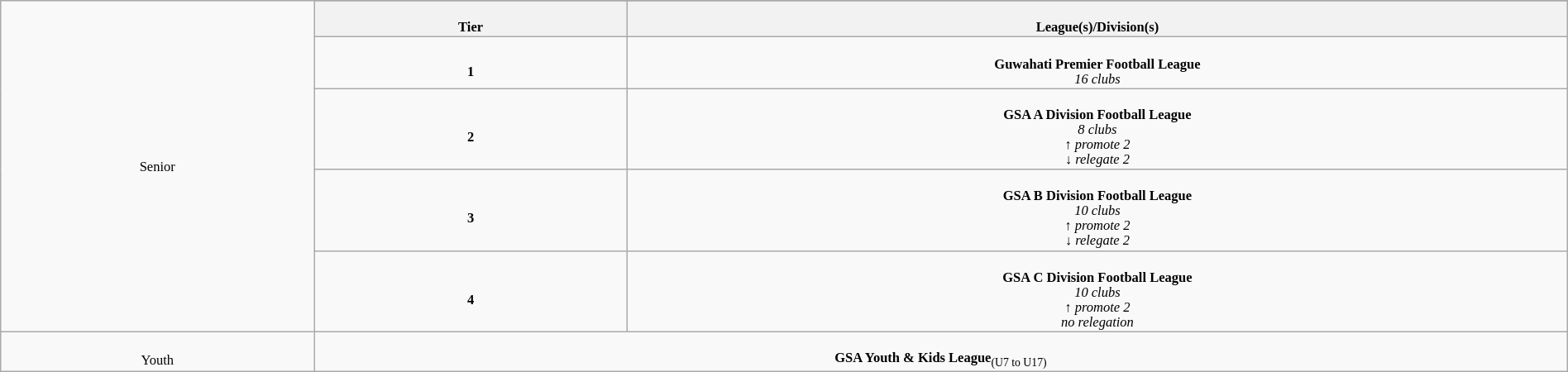<table class="wikitable" style="text-align: center; font-size: 11px;" width="100%;">
<tr>
<td colspan="2" rowspan="6">Senior</td>
</tr>
<tr>
<th colspan="1" width="20%"><br>Tier</th>
<th colspan="6" width="80%"><br>League(s)/Division(s)</th>
</tr>
<tr>
<td colspan="1" width="20%"><br><strong>1</strong></td>
<td colspan="8" width="80%"><br><strong>Guwahati Premier Football League</strong><br><em>16 clubs</em></td>
</tr>
<tr>
<td colspan="1" width="20%"><br><strong>2</strong></td>
<td colspan="29" width="80%"><br><strong>GSA A Division Football League</strong><br><em>8 clubs</em><br><em>↑ promote 2</em><br><em>↓ relegate 2</em></td>
</tr>
<tr>
<td colspan="1" width="20%"><br><strong>3</strong></td>
<td colspan="29" width="80%"><br><strong>GSA B Division Football League</strong><br><em>10 clubs</em><br><em>↑ promote 2</em><br><em>↓ relegate 2</em></td>
</tr>
<tr>
<td colspan="1" width="20%"><br><strong>4</strong></td>
<td colspan="29" width="80%"><br><strong>GSA C Division Football League</strong><br><em>10 clubs</em><br><em>↑ promote 2</em><br><em>no relegation</em></td>
</tr>
<tr>
<td colspan="2" width="20%"><br>Youth</td>
<td colspan="29" width="80%"><br><strong>GSA Youth & Kids League</strong><sub>(U7 to U17)</sub></td>
</tr>
</table>
